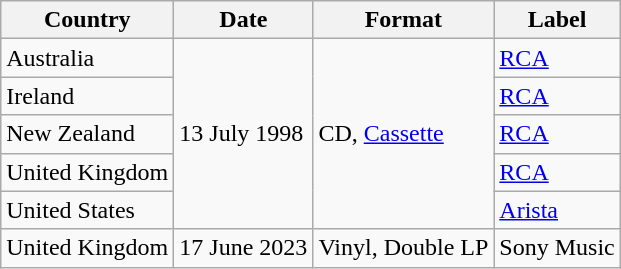<table class="wikitable">
<tr>
<th>Country</th>
<th>Date</th>
<th>Format</th>
<th>Label</th>
</tr>
<tr>
<td>Australia</td>
<td rowspan="5">13 July 1998</td>
<td rowspan="5">CD, <a href='#'>Cassette</a></td>
<td><a href='#'>RCA</a></td>
</tr>
<tr>
<td>Ireland</td>
<td><a href='#'>RCA</a></td>
</tr>
<tr>
<td>New Zealand</td>
<td><a href='#'>RCA</a></td>
</tr>
<tr>
<td>United Kingdom</td>
<td><a href='#'>RCA</a></td>
</tr>
<tr>
<td>United States</td>
<td><a href='#'>Arista</a></td>
</tr>
<tr>
<td>United Kingdom</td>
<td>17 June 2023</td>
<td>Vinyl, Double LP </td>
<td>Sony Music</td>
</tr>
</table>
